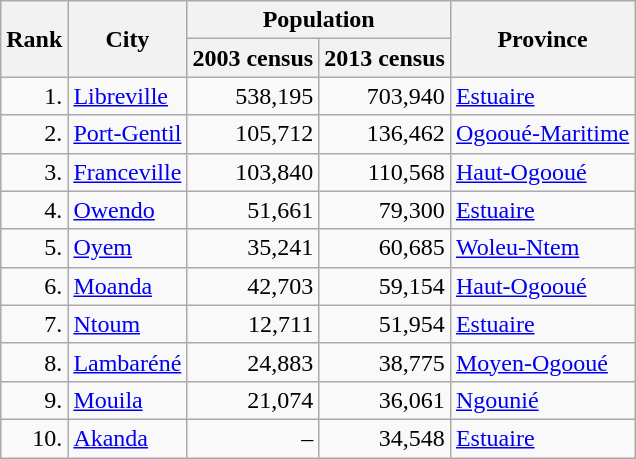<table class="wikitable">
<tr>
<th rowspan="2">Rank</th>
<th rowspan="2">City</th>
<th colspan="2">Population</th>
<th rowspan="2">Province</th>
</tr>
<tr>
<th>2003 census</th>
<th>2013 census</th>
</tr>
<tr>
<td align=right>1.</td>
<td><a href='#'>Libreville</a></td>
<td align=right>538,195</td>
<td align=right>703,940</td>
<td><a href='#'>Estuaire</a></td>
</tr>
<tr>
<td align=right>2.</td>
<td><a href='#'>Port-Gentil</a></td>
<td align=right>105,712</td>
<td align=right>136,462</td>
<td><a href='#'>Ogooué-Maritime</a></td>
</tr>
<tr>
<td align=right>3.</td>
<td><a href='#'>Franceville</a></td>
<td align=right>103,840</td>
<td align=right>110,568</td>
<td><a href='#'>Haut-Ogooué</a></td>
</tr>
<tr>
<td align=right>4.</td>
<td><a href='#'>Owendo</a></td>
<td align=right>51,661</td>
<td align=right>79,300</td>
<td><a href='#'>Estuaire</a></td>
</tr>
<tr>
<td align=right>5.</td>
<td><a href='#'>Oyem</a></td>
<td align=right>35,241</td>
<td align=right>60,685</td>
<td><a href='#'>Woleu-Ntem</a></td>
</tr>
<tr>
<td align=right>6.</td>
<td><a href='#'>Moanda</a></td>
<td align=right>42,703</td>
<td align=right>59,154</td>
<td><a href='#'>Haut-Ogooué</a></td>
</tr>
<tr>
<td align=right>7.</td>
<td><a href='#'>Ntoum</a></td>
<td align=right>12,711</td>
<td align=right>51,954</td>
<td><a href='#'>Estuaire</a></td>
</tr>
<tr>
<td align=right>8.</td>
<td><a href='#'>Lambaréné</a></td>
<td align=right>24,883</td>
<td align=right>38,775</td>
<td><a href='#'>Moyen-Ogooué</a></td>
</tr>
<tr>
<td align=right>9.</td>
<td><a href='#'>Mouila</a></td>
<td align=right>21,074</td>
<td align=right>36,061</td>
<td><a href='#'>Ngounié</a></td>
</tr>
<tr>
<td align=right>10.</td>
<td><a href='#'>Akanda</a></td>
<td align=right>–</td>
<td align=right>34,548</td>
<td><a href='#'>Estuaire</a></td>
</tr>
</table>
